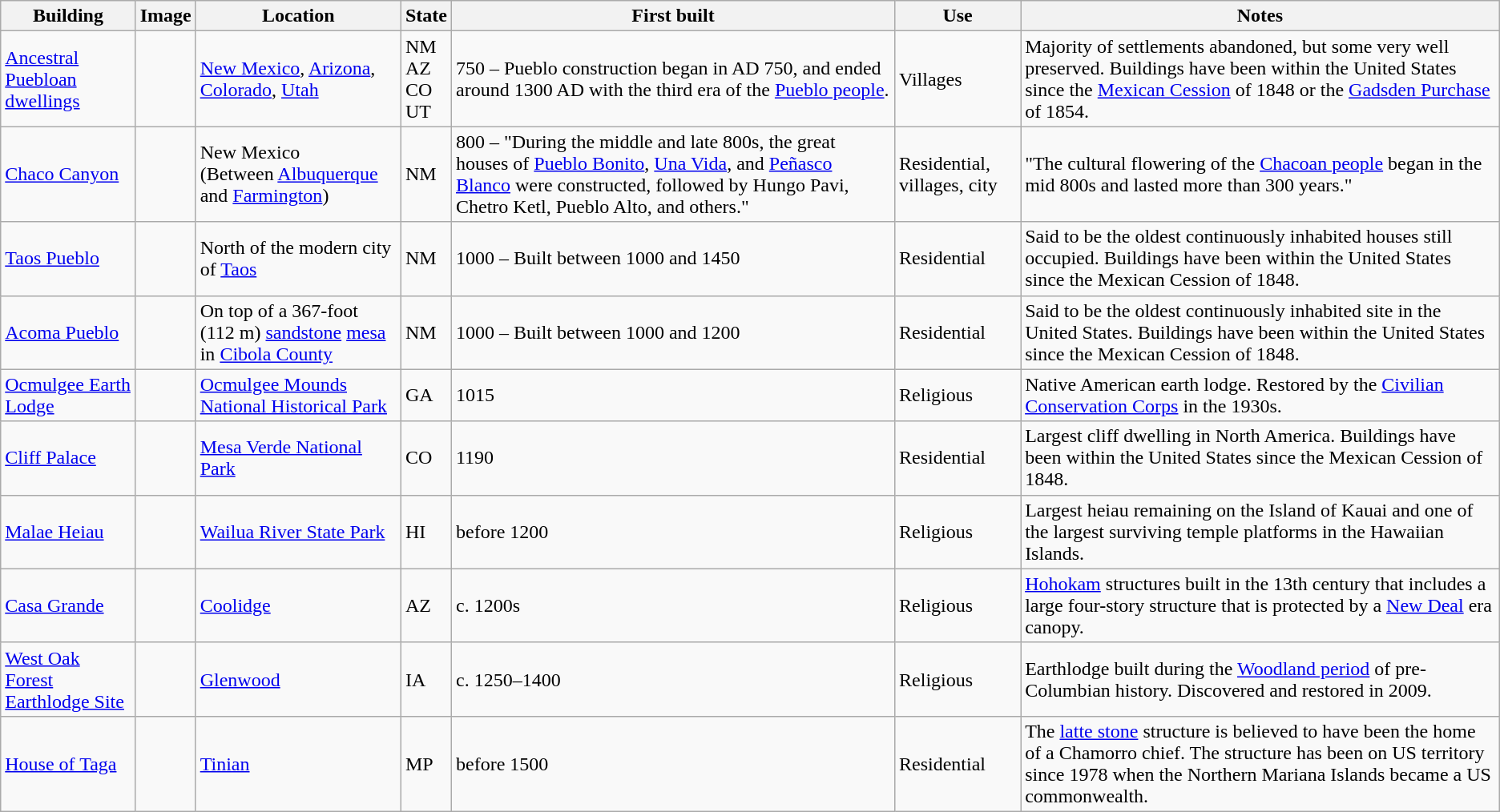<table class="wikitable sortable">
<tr>
<th>Building</th>
<th class="unsortable" scope="col">Image</th>
<th>Location</th>
<th>State</th>
<th>First built</th>
<th>Use</th>
<th class="unsortable" scope="col">Notes</th>
</tr>
<tr>
<td><a href='#'>Ancestral Puebloan dwellings</a></td>
<td></td>
<td><a href='#'>New Mexico</a>, <a href='#'>Arizona</a>, <a href='#'>Colorado</a>, <a href='#'>Utah</a></td>
<td>NM<br>AZ<br>CO<br>UT</td>
<td>750 – Pueblo construction began in AD 750, and ended around 1300 AD with the third era of the <a href='#'>Pueblo people</a>.</td>
<td>Villages</td>
<td>Majority of settlements abandoned, but some very well preserved. Buildings have been within the United States since the <a href='#'>Mexican Cession</a> of 1848 or the <a href='#'>Gadsden Purchase</a> of 1854.</td>
</tr>
<tr>
<td><a href='#'>Chaco Canyon</a></td>
<td></td>
<td>New Mexico<br>(Between <a href='#'>Albuquerque</a> and <a href='#'>Farmington</a>)</td>
<td>NM</td>
<td>800 – "During the middle and late 800s, the great houses of <a href='#'>Pueblo Bonito</a>, <a href='#'>Una Vida</a>, and <a href='#'>Peñasco Blanco</a> were constructed, followed by Hungo Pavi, Chetro Ketl, Pueblo Alto, and others."</td>
<td>Residential, villages, city</td>
<td>"The cultural flowering of the <a href='#'>Chacoan people</a> began in the mid 800s and lasted more than 300 years."</td>
</tr>
<tr>
<td><a href='#'>Taos Pueblo</a></td>
<td></td>
<td>North of the modern city of <a href='#'>Taos</a></td>
<td>NM</td>
<td>1000 – Built between 1000 and 1450</td>
<td>Residential</td>
<td>Said to be the oldest continuously inhabited houses still occupied. Buildings have been within the United States since the Mexican Cession of 1848.</td>
</tr>
<tr>
<td><a href='#'>Acoma Pueblo</a></td>
<td></td>
<td>On top of a 367-foot (112 m) <a href='#'>sandstone</a> <a href='#'>mesa</a> in <a href='#'>Cibola County</a></td>
<td>NM</td>
<td>1000 – Built between 1000 and 1200</td>
<td>Residential</td>
<td>Said to be the oldest continuously inhabited site in the United States. Buildings have been within the United States since the Mexican Cession of 1848.</td>
</tr>
<tr>
<td><a href='#'>Ocmulgee Earth Lodge</a></td>
<td></td>
<td><a href='#'>Ocmulgee Mounds National Historical Park</a></td>
<td>GA</td>
<td>1015</td>
<td>Religious</td>
<td>Native American earth lodge. Restored by the <a href='#'>Civilian Conservation Corps</a> in the 1930s.</td>
</tr>
<tr>
<td><a href='#'>Cliff Palace</a></td>
<td></td>
<td><a href='#'>Mesa Verde National Park</a></td>
<td>CO</td>
<td>1190</td>
<td>Residential</td>
<td>Largest cliff dwelling in North America. Buildings have been within the United States since the Mexican Cession of 1848.</td>
</tr>
<tr>
<td><a href='#'>Malae Heiau</a></td>
<td></td>
<td><a href='#'>Wailua River State Park</a></td>
<td>HI</td>
<td>before 1200</td>
<td>Religious</td>
<td>Largest heiau remaining on the Island of Kauai and one of the largest surviving temple platforms in the Hawaiian Islands.</td>
</tr>
<tr>
<td><a href='#'>Casa Grande</a></td>
<td></td>
<td><a href='#'>Coolidge</a></td>
<td>AZ</td>
<td>c. 1200s</td>
<td>Religious</td>
<td><a href='#'>Hohokam</a> structures built in the 13th century that includes a large four-story structure that is protected by a <a href='#'>New Deal</a> era canopy.</td>
</tr>
<tr>
<td><a href='#'>West Oak Forest Earthlodge Site</a></td>
<td></td>
<td><a href='#'>Glenwood</a></td>
<td>IA</td>
<td>c. 1250–1400</td>
<td>Religious</td>
<td>Earthlodge built during the <a href='#'>Woodland period</a> of pre-Columbian history. Discovered and restored in 2009.</td>
</tr>
<tr>
<td><a href='#'>House of Taga</a></td>
<td></td>
<td><a href='#'>Tinian</a></td>
<td>MP</td>
<td>before 1500</td>
<td>Residential</td>
<td>The <a href='#'>latte stone</a> structure is believed to have been the home of a Chamorro chief. The structure has been on US territory since 1978 when the Northern Mariana Islands became a US commonwealth.</td>
</tr>
</table>
